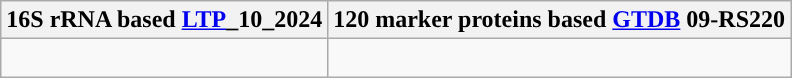<table class="wikitable">
<tr>
<th colspan=1>16S rRNA based <a href='#'>LTP</a>_10_2024</th>
<th colspan=1>120 marker proteins based <a href='#'>GTDB</a> 09-RS220</th>
</tr>
<tr>
<td style="vertical-align:top"><br></td>
<td><br></td>
</tr>
</table>
